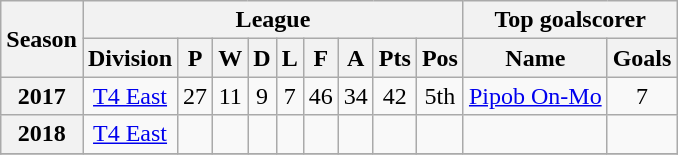<table class="wikitable" style="text-align: center">
<tr>
<th rowspan=2>Season</th>
<th colspan=9>League</th>
<th colspan=2>Top goalscorer</th>
</tr>
<tr>
<th>Division</th>
<th>P</th>
<th>W</th>
<th>D</th>
<th>L</th>
<th>F</th>
<th>A</th>
<th>Pts</th>
<th>Pos</th>
<th>Name</th>
<th>Goals</th>
</tr>
<tr>
<th>2017</th>
<td><a href='#'>T4 East</a></td>
<td>27</td>
<td>11</td>
<td>9</td>
<td>7</td>
<td>46</td>
<td>34</td>
<td>42</td>
<td>5th</td>
<td><a href='#'>Pipob On-Mo</a></td>
<td>7</td>
</tr>
<tr>
<th>2018</th>
<td><a href='#'>T4 East</a></td>
<td></td>
<td></td>
<td></td>
<td></td>
<td></td>
<td></td>
<td></td>
<td></td>
<td></td>
<td></td>
</tr>
<tr>
</tr>
</table>
